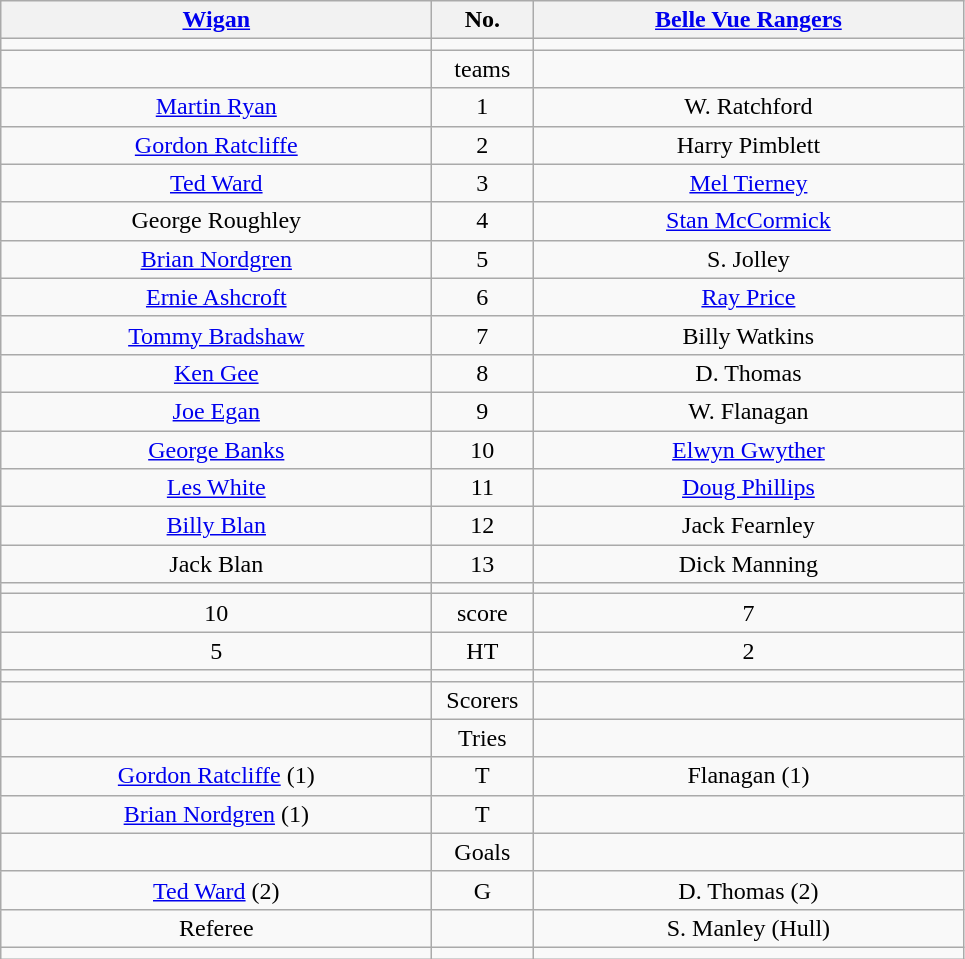<table class="wikitable" style="text-align:center;">
<tr>
<th width=280 abbr="Wigan"><a href='#'>Wigan</a></th>
<th width=60 abbr="Number">No.</th>
<th width=280 abbr="Wigan"><a href='#'>Belle Vue Rangers</a></th>
</tr>
<tr>
<td></td>
<td></td>
<td></td>
</tr>
<tr>
<td></td>
<td>teams</td>
<td></td>
</tr>
<tr>
<td><a href='#'>Martin Ryan</a></td>
<td>1</td>
<td>W. Ratchford</td>
</tr>
<tr>
<td><a href='#'>Gordon Ratcliffe</a></td>
<td>2</td>
<td>Harry Pimblett</td>
</tr>
<tr>
<td><a href='#'>Ted Ward</a></td>
<td>3</td>
<td><a href='#'>Mel Tierney</a></td>
</tr>
<tr>
<td>George Roughley </td>
<td>4</td>
<td><a href='#'>Stan McCormick</a></td>
</tr>
<tr>
<td><a href='#'>Brian Nordgren</a></td>
<td>5</td>
<td>S. Jolley</td>
</tr>
<tr>
<td><a href='#'>Ernie Ashcroft</a></td>
<td>6</td>
<td><a href='#'>Ray Price</a></td>
</tr>
<tr>
<td><a href='#'>Tommy Bradshaw</a></td>
<td>7</td>
<td>Billy Watkins</td>
</tr>
<tr>
<td><a href='#'>Ken Gee</a></td>
<td>8</td>
<td>D. Thomas</td>
</tr>
<tr>
<td><a href='#'>Joe Egan</a></td>
<td>9</td>
<td>W. Flanagan</td>
</tr>
<tr>
<td><a href='#'>George Banks</a></td>
<td>10</td>
<td><a href='#'>Elwyn Gwyther</a></td>
</tr>
<tr>
<td><a href='#'>Les White</a></td>
<td>11</td>
<td><a href='#'>Doug Phillips</a></td>
</tr>
<tr>
<td><a href='#'>Billy Blan</a></td>
<td>12</td>
<td>Jack Fearnley</td>
</tr>
<tr>
<td>Jack Blan </td>
<td>13</td>
<td>Dick Manning</td>
</tr>
<tr>
<td></td>
<td></td>
<td></td>
</tr>
<tr>
<td>10</td>
<td>score</td>
<td>7</td>
</tr>
<tr>
<td>5</td>
<td>HT</td>
<td>2</td>
</tr>
<tr>
<td></td>
<td></td>
<td></td>
</tr>
<tr>
<td></td>
<td>Scorers</td>
<td></td>
</tr>
<tr>
<td></td>
<td>Tries</td>
<td></td>
</tr>
<tr>
<td><a href='#'>Gordon Ratcliffe</a> (1)</td>
<td>T</td>
<td>Flanagan (1)</td>
</tr>
<tr>
<td><a href='#'>Brian Nordgren</a> (1)</td>
<td>T</td>
<td></td>
</tr>
<tr>
<td></td>
<td>Goals</td>
<td></td>
</tr>
<tr>
<td><a href='#'>Ted Ward</a> (2)</td>
<td>G</td>
<td Thomas (2)>D. Thomas (2)</td>
</tr>
<tr>
<td>Referee</td>
<td></td>
<td>S. Manley (Hull)</td>
</tr>
<tr>
<td></td>
<td></td>
<td></td>
</tr>
</table>
